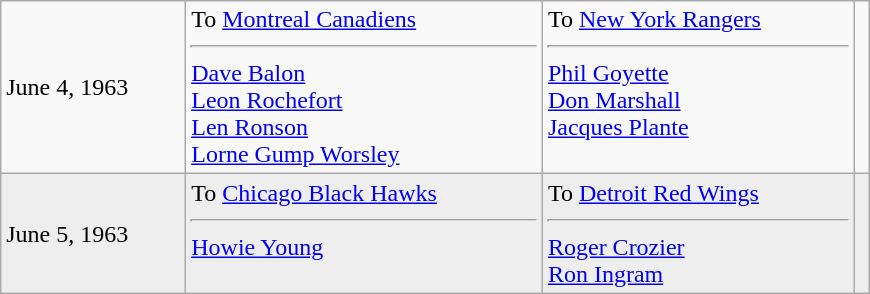<table class="wikitable" style="border:1px solid #999999; width:580px;">
<tr>
<td>June 4, 1963</td>
<td valign="top">To <a href='#'>Montreal Canadiens</a><hr><a href='#'>Dave Balon</a><br><a href='#'>Leon Rochefort</a><br><a href='#'>Len Ronson</a><br><a href='#'>Lorne Gump Worsley</a></td>
<td valign="top">To <a href='#'>New York Rangers</a><hr><a href='#'>Phil Goyette</a><br><a href='#'>Don Marshall</a><br><a href='#'>Jacques Plante</a></td>
<td></td>
</tr>
<tr bgcolor="eeeeee">
<td>June 5, 1963</td>
<td valign="top">To <a href='#'>Chicago Black Hawks</a><hr><a href='#'>Howie Young</a></td>
<td valign="top">To <a href='#'>Detroit Red Wings</a><hr><a href='#'>Roger Crozier</a><br><a href='#'>Ron Ingram</a></td>
<td></td>
</tr>
</table>
